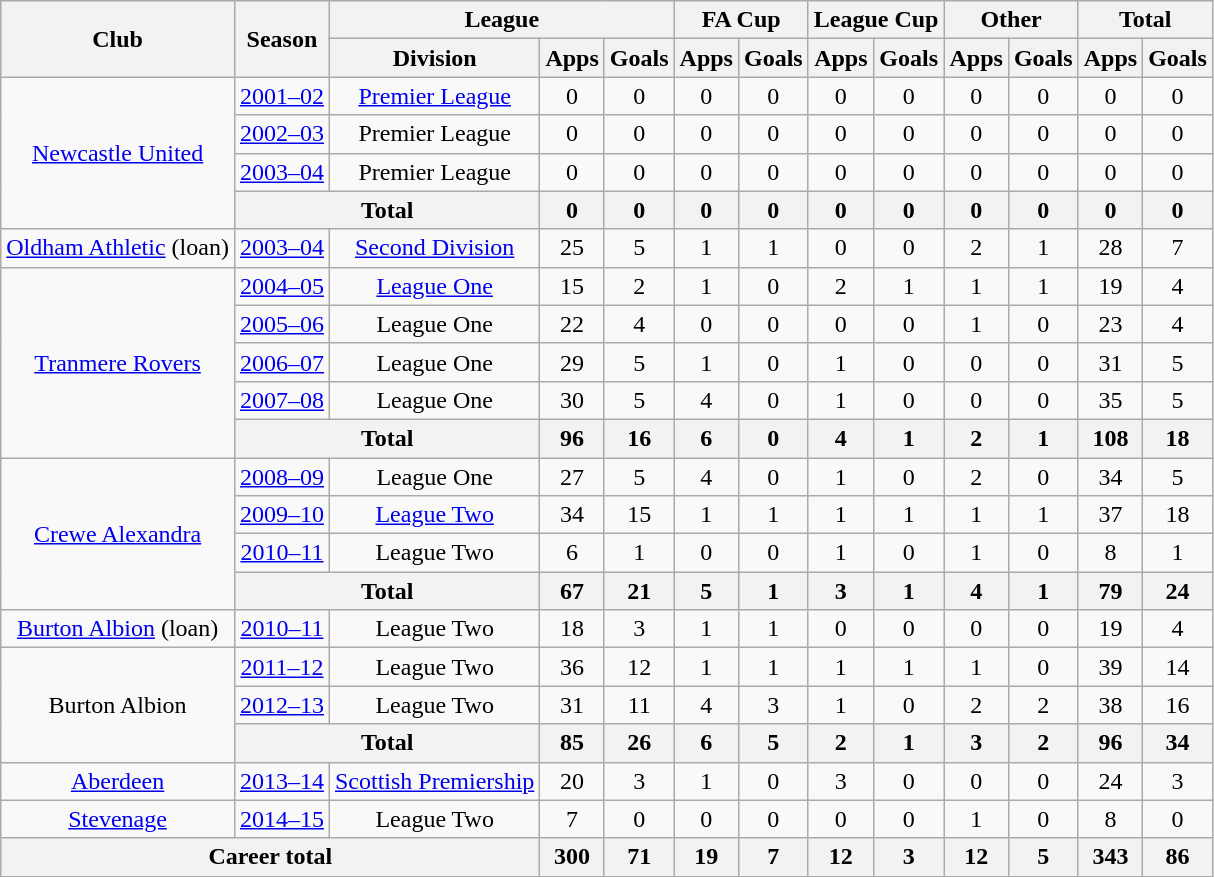<table class="wikitable" style="text-align:center">
<tr>
<th rowspan="2">Club</th>
<th rowspan="2">Season</th>
<th colspan="3">League</th>
<th colspan="2">FA Cup</th>
<th colspan="2">League Cup</th>
<th colspan="2">Other</th>
<th colspan="2">Total</th>
</tr>
<tr>
<th>Division</th>
<th>Apps</th>
<th>Goals</th>
<th>Apps</th>
<th>Goals</th>
<th>Apps</th>
<th>Goals</th>
<th>Apps</th>
<th>Goals</th>
<th>Apps</th>
<th>Goals</th>
</tr>
<tr>
<td rowspan="4"><a href='#'>Newcastle United</a></td>
<td><a href='#'>2001–02</a></td>
<td><a href='#'>Premier League</a></td>
<td>0</td>
<td>0</td>
<td>0</td>
<td>0</td>
<td>0</td>
<td>0</td>
<td>0</td>
<td>0</td>
<td>0</td>
<td>0</td>
</tr>
<tr>
<td><a href='#'>2002–03</a></td>
<td>Premier League</td>
<td>0</td>
<td>0</td>
<td>0</td>
<td>0</td>
<td>0</td>
<td>0</td>
<td>0</td>
<td>0</td>
<td>0</td>
<td>0</td>
</tr>
<tr>
<td><a href='#'>2003–04</a></td>
<td>Premier League</td>
<td>0</td>
<td>0</td>
<td>0</td>
<td>0</td>
<td>0</td>
<td>0</td>
<td>0</td>
<td>0</td>
<td>0</td>
<td>0</td>
</tr>
<tr>
<th colspan="2">Total</th>
<th>0</th>
<th>0</th>
<th>0</th>
<th>0</th>
<th>0</th>
<th>0</th>
<th>0</th>
<th>0</th>
<th>0</th>
<th>0</th>
</tr>
<tr>
<td><a href='#'>Oldham Athletic</a> (loan)</td>
<td><a href='#'>2003–04</a></td>
<td><a href='#'>Second Division</a></td>
<td>25</td>
<td>5</td>
<td>1</td>
<td>1</td>
<td>0</td>
<td>0</td>
<td>2</td>
<td>1</td>
<td>28</td>
<td>7</td>
</tr>
<tr>
<td rowspan="5"><a href='#'>Tranmere Rovers</a></td>
<td><a href='#'>2004–05</a></td>
<td><a href='#'>League One</a></td>
<td>15</td>
<td>2</td>
<td>1</td>
<td>0</td>
<td>2</td>
<td>1</td>
<td>1</td>
<td>1</td>
<td>19</td>
<td>4</td>
</tr>
<tr>
<td><a href='#'>2005–06</a></td>
<td>League One</td>
<td>22</td>
<td>4</td>
<td>0</td>
<td>0</td>
<td>0</td>
<td>0</td>
<td>1</td>
<td>0</td>
<td>23</td>
<td>4</td>
</tr>
<tr>
<td><a href='#'>2006–07</a></td>
<td>League One</td>
<td>29</td>
<td>5</td>
<td>1</td>
<td>0</td>
<td>1</td>
<td>0</td>
<td>0</td>
<td>0</td>
<td>31</td>
<td>5</td>
</tr>
<tr>
<td><a href='#'>2007–08</a></td>
<td>League One</td>
<td>30</td>
<td>5</td>
<td>4</td>
<td>0</td>
<td>1</td>
<td>0</td>
<td>0</td>
<td>0</td>
<td>35</td>
<td>5</td>
</tr>
<tr>
<th colspan="2">Total</th>
<th>96</th>
<th>16</th>
<th>6</th>
<th>0</th>
<th>4</th>
<th>1</th>
<th>2</th>
<th>1</th>
<th>108</th>
<th>18</th>
</tr>
<tr>
<td rowspan="4"><a href='#'>Crewe Alexandra</a></td>
<td><a href='#'>2008–09</a></td>
<td>League One</td>
<td>27</td>
<td>5</td>
<td>4</td>
<td>0</td>
<td>1</td>
<td>0</td>
<td>2</td>
<td>0</td>
<td>34</td>
<td>5</td>
</tr>
<tr>
<td><a href='#'>2009–10</a></td>
<td><a href='#'>League Two</a></td>
<td>34</td>
<td>15</td>
<td>1</td>
<td>1</td>
<td>1</td>
<td>1</td>
<td>1</td>
<td>1</td>
<td>37</td>
<td>18</td>
</tr>
<tr>
<td><a href='#'>2010–11</a></td>
<td>League Two</td>
<td>6</td>
<td>1</td>
<td>0</td>
<td>0</td>
<td>1</td>
<td>0</td>
<td>1</td>
<td>0</td>
<td>8</td>
<td>1</td>
</tr>
<tr>
<th colspan="2">Total</th>
<th>67</th>
<th>21</th>
<th>5</th>
<th>1</th>
<th>3</th>
<th>1</th>
<th>4</th>
<th>1</th>
<th>79</th>
<th>24</th>
</tr>
<tr>
<td><a href='#'>Burton Albion</a> (loan)</td>
<td><a href='#'>2010–11</a></td>
<td>League Two</td>
<td>18</td>
<td>3</td>
<td>1</td>
<td>1</td>
<td>0</td>
<td>0</td>
<td>0</td>
<td>0</td>
<td>19</td>
<td>4</td>
</tr>
<tr>
<td rowspan="3">Burton Albion</td>
<td><a href='#'>2011–12</a></td>
<td>League Two</td>
<td>36</td>
<td>12</td>
<td>1</td>
<td>1</td>
<td>1</td>
<td>1</td>
<td>1</td>
<td>0</td>
<td>39</td>
<td>14</td>
</tr>
<tr>
<td><a href='#'>2012–13</a></td>
<td>League Two</td>
<td>31</td>
<td>11</td>
<td>4</td>
<td>3</td>
<td>1</td>
<td>0</td>
<td>2</td>
<td>2</td>
<td>38</td>
<td>16</td>
</tr>
<tr>
<th colspan="2">Total</th>
<th>85</th>
<th>26</th>
<th>6</th>
<th>5</th>
<th>2</th>
<th>1</th>
<th>3</th>
<th>2</th>
<th>96</th>
<th>34</th>
</tr>
<tr>
<td><a href='#'>Aberdeen</a></td>
<td><a href='#'>2013–14</a></td>
<td><a href='#'>Scottish Premiership</a></td>
<td>20</td>
<td>3</td>
<td>1</td>
<td>0</td>
<td>3</td>
<td>0</td>
<td>0</td>
<td>0</td>
<td>24</td>
<td>3</td>
</tr>
<tr>
<td><a href='#'>Stevenage</a></td>
<td><a href='#'>2014–15</a></td>
<td>League Two</td>
<td>7</td>
<td>0</td>
<td>0</td>
<td>0</td>
<td>0</td>
<td>0</td>
<td>1</td>
<td>0</td>
<td>8</td>
<td>0</td>
</tr>
<tr>
<th colspan="3">Career total</th>
<th>300</th>
<th>71</th>
<th>19</th>
<th>7</th>
<th>12</th>
<th>3</th>
<th>12</th>
<th>5</th>
<th>343</th>
<th>86</th>
</tr>
</table>
